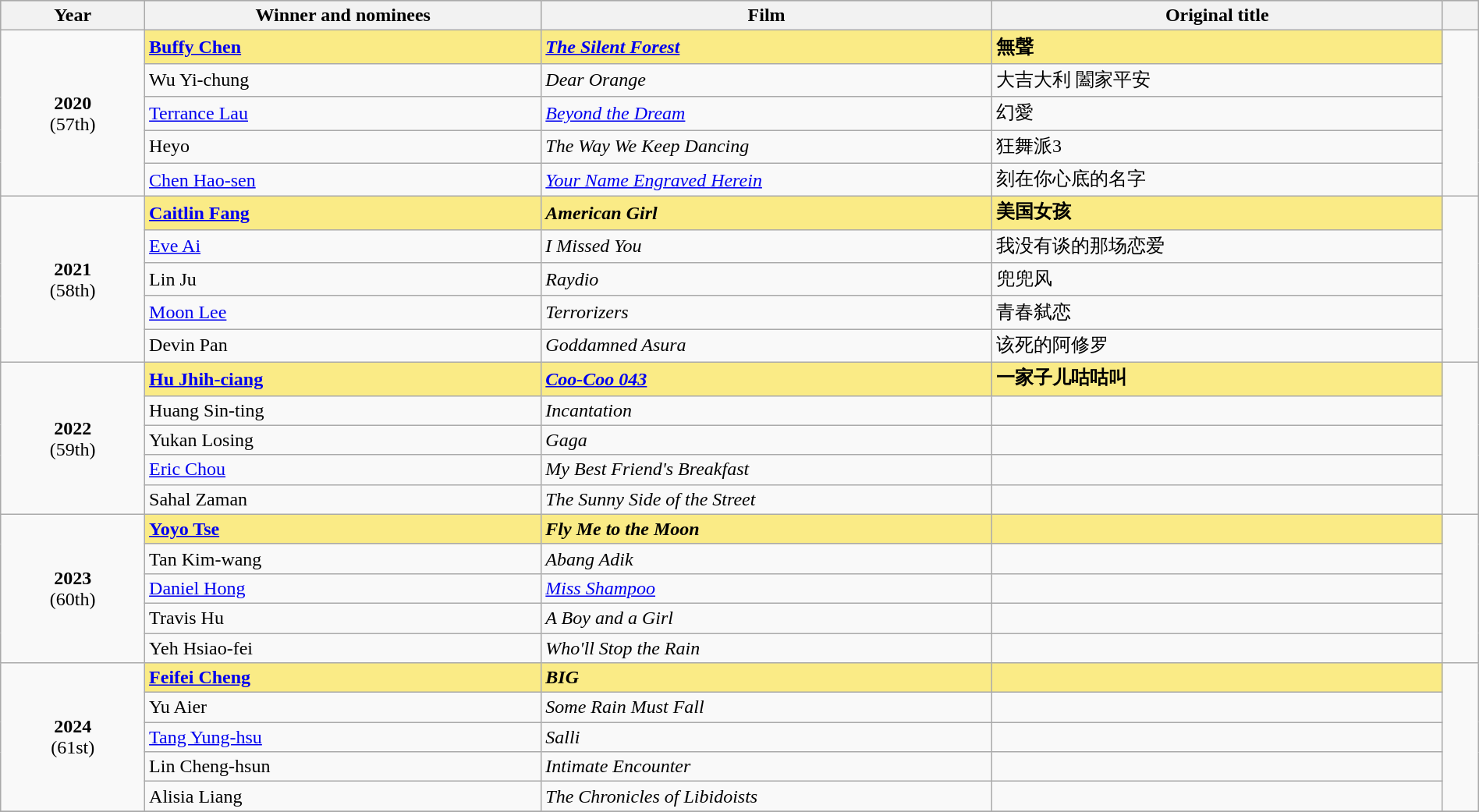<table class="wikitable" style="width:100%;" cellpadding="5">
<tr style="background:#bebebe;">
<th style="width:8%;">Year</th>
<th style="width:22%;">Winner and nominees</th>
<th style="width:25%;">Film</th>
<th style="width:25%;">Original title</th>
<th style="width:2%;"></th>
</tr>
<tr>
<td rowspan="5" style="text-align:center"><strong>2020</strong><br>(57th)</td>
<td style="background:#FAEB86"><strong><a href='#'>Buffy Chen</a></strong></td>
<td style="background:#FAEB86"><strong><em><a href='#'>The Silent Forest</a></em></strong></td>
<td style="background:#FAEB86"><strong>無聲</strong></td>
<td rowspan=5></td>
</tr>
<tr>
<td>Wu Yi-chung</td>
<td><em>Dear Orange</em></td>
<td>大吉大利 闔家平安</td>
</tr>
<tr>
<td><a href='#'>Terrance Lau</a></td>
<td><em><a href='#'>Beyond the Dream</a></em></td>
<td>幻愛</td>
</tr>
<tr>
<td>Heyo</td>
<td><em>The Way We Keep Dancing</em></td>
<td>狂舞派3</td>
</tr>
<tr>
<td><a href='#'>Chen Hao-sen</a></td>
<td><em><a href='#'>Your Name Engraved Herein</a></em></td>
<td>刻在你心底的名字</td>
</tr>
<tr>
<td rowspan="5" style="text-align:center"><strong>2021</strong><br>(58th)</td>
<td style="background:#FAEB86"><strong><a href='#'>Caitlin Fang</a></strong></td>
<td style="background:#FAEB86"><strong><em>American Girl</em></strong></td>
<td style="background:#FAEB86"><strong>美国女孩</strong></td>
<td rowspan=5></td>
</tr>
<tr>
<td><a href='#'>Eve Ai</a></td>
<td><em>I Missed You</em></td>
<td>我没有谈的那场恋爱</td>
</tr>
<tr>
<td>Lin Ju</td>
<td><em>Raydio</em></td>
<td>兜兜风</td>
</tr>
<tr>
<td><a href='#'>Moon Lee</a></td>
<td><em>Terrorizers</em></td>
<td>青春弑恋</td>
</tr>
<tr>
<td>Devin Pan</td>
<td><em>Goddamned Asura</em></td>
<td>该死的阿修罗</td>
</tr>
<tr>
<td rowspan="5" style="text-align:center"><strong>2022</strong><br>(59th)</td>
<td style="background:#FAEB86"><strong><a href='#'>Hu Jhih-ciang</a></strong></td>
<td style="background:#FAEB86"><strong><em><a href='#'>Coo-Coo 043</a></em></strong></td>
<td style="background:#FAEB86"><strong>一家子儿咕咕叫</strong></td>
<td rowspan=5></td>
</tr>
<tr>
<td>Huang Sin-ting</td>
<td><em>Incantation</em></td>
<td></td>
</tr>
<tr>
<td>Yukan Losing</td>
<td><em>Gaga</em></td>
<td></td>
</tr>
<tr>
<td><a href='#'>Eric Chou</a></td>
<td><em>My Best Friend's Breakfast</em></td>
<td></td>
</tr>
<tr>
<td>Sahal Zaman</td>
<td><em>The Sunny Side of the Street</em></td>
<td></td>
</tr>
<tr>
<td rowspan="5" style="text-align:center"><strong>2023</strong><br>(60th)</td>
<td style="background:#FAEB86"><strong><a href='#'>Yoyo Tse</a></strong></td>
<td style="background:#FAEB86"><strong><em>Fly Me to the Moon</em></strong></td>
<td style="background:#FAEB86"></td>
<td rowspan=5></td>
</tr>
<tr>
<td>Tan Kim-wang</td>
<td><em>Abang Adik</em></td>
<td></td>
</tr>
<tr>
<td><a href='#'>Daniel Hong</a></td>
<td><em><a href='#'>Miss Shampoo</a></em></td>
<td></td>
</tr>
<tr>
<td>Travis Hu</td>
<td><em>A Boy and a Girl</em></td>
<td></td>
</tr>
<tr>
<td>Yeh Hsiao-fei</td>
<td><em>Who'll Stop the Rain</em></td>
<td></td>
</tr>
<tr>
<td rowspan="5" style="text-align:center"><strong>2024</strong><br>(61st)</td>
<td style="background:#FAEB86"><strong><a href='#'>Feifei Cheng</a></strong></td>
<td style="background:#FAEB86"><strong><em>BIG</em></strong></td>
<td style="background:#FAEB86"></td>
<td rowspan=5></td>
</tr>
<tr>
<td>Yu Aier</td>
<td><em>Some Rain Must Fall</em></td>
<td></td>
</tr>
<tr>
<td><a href='#'>Tang Yung-hsu</a></td>
<td><em>Salli</em></td>
<td></td>
</tr>
<tr>
<td>Lin Cheng-hsun</td>
<td><em>Intimate Encounter</em></td>
<td></td>
</tr>
<tr>
<td>Alisia Liang</td>
<td><em>The Chronicles of Libidoists</em></td>
<td></td>
</tr>
<tr>
</tr>
</table>
